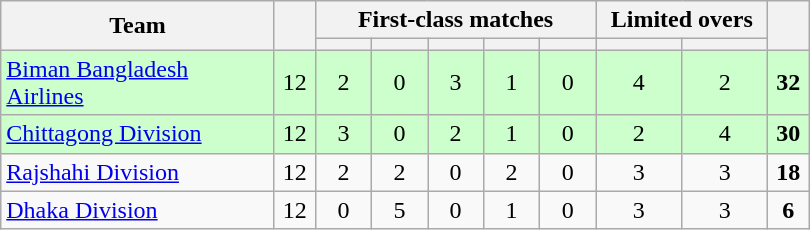<table class="wikitable">
<tr>
<th width=175 rowspan="2">Team</th>
<th valign="bottom" width=20 rowspan="2"></th>
<th width=150 colspan="5">First-class matches</th>
<th colspan="2" width=100>Limited overs</th>
<th valign="bottom" width=20 rowspan="2"></th>
</tr>
<tr>
<th width=30></th>
<th width=30></th>
<th width=30></th>
<th width=30></th>
<th width=30></th>
<th width=50></th>
<th width=50></th>
</tr>
<tr style="background:#cfc;">
<td><a href='#'>Biman Bangladesh Airlines</a></td>
<td align=center>12</td>
<td align=center>2</td>
<td align=center>0</td>
<td align=center>3</td>
<td align=center>1</td>
<td align=center>0</td>
<td align=center>4</td>
<td align=center>2</td>
<td align=center><strong>32</strong></td>
</tr>
<tr style="background:#cfc;">
<td><a href='#'>Chittagong Division</a></td>
<td align=center>12</td>
<td align=center>3</td>
<td align=center>0</td>
<td align=center>2</td>
<td align=center>1</td>
<td align=center>0</td>
<td align=center>2</td>
<td align=center>4</td>
<td align=center><strong>30</strong></td>
</tr>
<tr>
<td><a href='#'>Rajshahi Division</a></td>
<td align=center>12</td>
<td align=center>2</td>
<td align=center>2</td>
<td align=center>0</td>
<td align=center>2</td>
<td align=center>0</td>
<td align=center>3</td>
<td align=center>3</td>
<td align=center><strong>18</strong></td>
</tr>
<tr>
<td><a href='#'>Dhaka Division</a></td>
<td align=center>12</td>
<td align=center>0</td>
<td align=center>5</td>
<td align=center>0</td>
<td align=center>1</td>
<td align=center>0</td>
<td align=center>3</td>
<td align=center>3</td>
<td align=center><strong>6</strong></td>
</tr>
</table>
